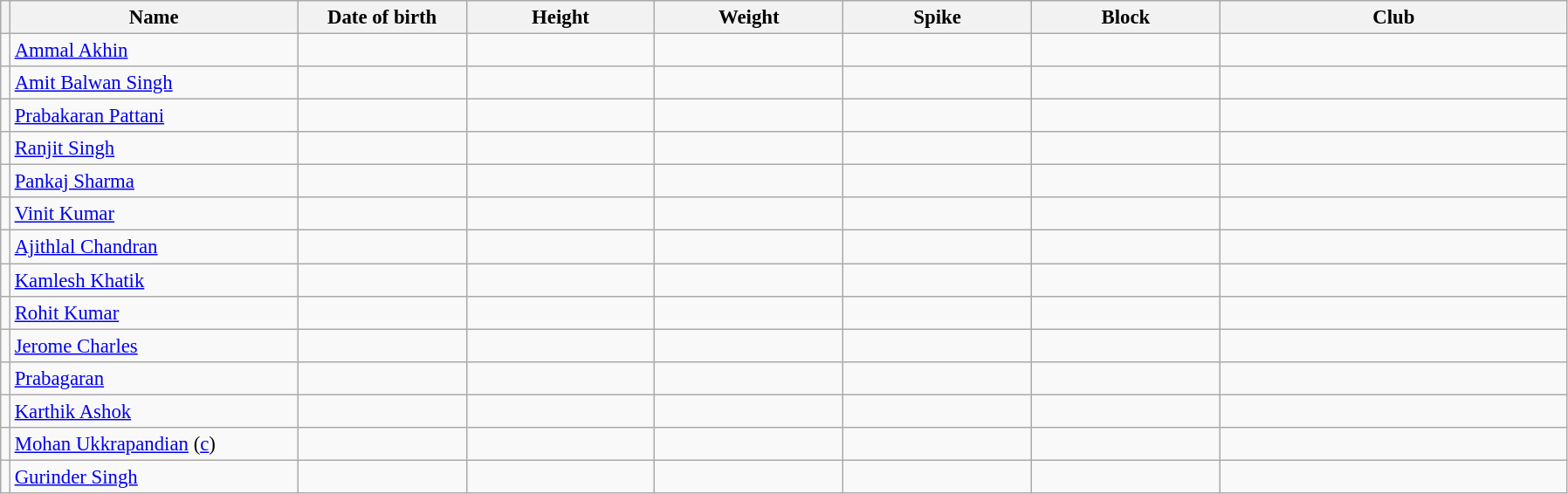<table class="wikitable sortable" style="font-size:95%; text-align:center;">
<tr>
<th></th>
<th style="width:14em">Name</th>
<th style="width:8em">Date of birth</th>
<th style="width:9em">Height</th>
<th style="width:9em">Weight</th>
<th style="width:9em">Spike</th>
<th style="width:9em">Block</th>
<th style="width:17em">Club</th>
</tr>
<tr>
<td></td>
<td align=left><a href='#'>Ammal Akhin</a></td>
<td align=right></td>
<td></td>
<td></td>
<td></td>
<td></td>
<td></td>
</tr>
<tr>
<td></td>
<td align=left><a href='#'>Amit Balwan Singh</a></td>
<td align=right></td>
<td></td>
<td></td>
<td></td>
<td></td>
<td></td>
</tr>
<tr>
<td></td>
<td align=left><a href='#'>Prabakaran Pattani</a></td>
<td align=right></td>
<td></td>
<td></td>
<td></td>
<td></td>
<td></td>
</tr>
<tr>
<td></td>
<td align=left><a href='#'>Ranjit Singh</a></td>
<td align=right></td>
<td></td>
<td></td>
<td></td>
<td></td>
<td></td>
</tr>
<tr>
<td></td>
<td align=left><a href='#'>Pankaj Sharma</a></td>
<td align=right></td>
<td></td>
<td></td>
<td></td>
<td></td>
<td></td>
</tr>
<tr>
<td></td>
<td align=left><a href='#'>Vinit Kumar</a></td>
<td align=right></td>
<td></td>
<td></td>
<td></td>
<td></td>
<td></td>
</tr>
<tr>
<td></td>
<td align=left><a href='#'>Ajithlal Chandran</a></td>
<td align=right></td>
<td></td>
<td></td>
<td></td>
<td></td>
<td></td>
</tr>
<tr>
<td></td>
<td align=left><a href='#'>Kamlesh Khatik</a></td>
<td align=right></td>
<td></td>
<td></td>
<td></td>
<td></td>
<td></td>
</tr>
<tr>
<td></td>
<td align=left><a href='#'>Rohit Kumar</a></td>
<td align=right></td>
<td></td>
<td></td>
<td></td>
<td></td>
<td></td>
</tr>
<tr>
<td></td>
<td align=left><a href='#'>Jerome Charles</a></td>
<td align=right></td>
<td></td>
<td></td>
<td></td>
<td></td>
<td></td>
</tr>
<tr>
<td></td>
<td align=left><a href='#'>Prabagaran</a></td>
<td align=right></td>
<td></td>
<td></td>
<td></td>
<td></td>
<td></td>
</tr>
<tr>
<td></td>
<td align=left><a href='#'>Karthik Ashok</a></td>
<td align=right></td>
<td></td>
<td></td>
<td></td>
<td></td>
<td></td>
</tr>
<tr>
<td></td>
<td align=left><a href='#'>Mohan Ukkrapandian</a> (<a href='#'>c</a>)</td>
<td align=right></td>
<td></td>
<td></td>
<td></td>
<td></td>
<td></td>
</tr>
<tr>
<td></td>
<td align=left><a href='#'>Gurinder Singh</a></td>
<td align=right></td>
<td></td>
<td></td>
<td></td>
<td></td>
<td></td>
</tr>
</table>
